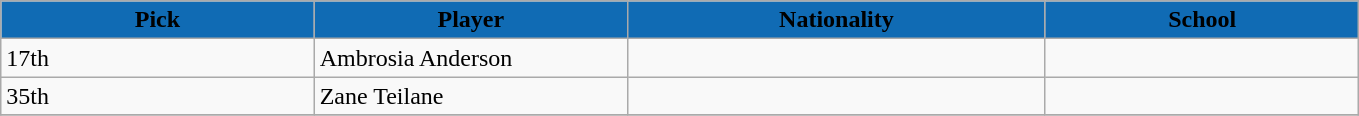<table class="wikitable sortable sortable">
<tr>
<th style="background:#106bb4;" width="15%">Pick</th>
<th style="background:#106bb4;" width="15%">Player</th>
<th style="background:#106bb4;" width="20%">Nationality</th>
<th style="background:#106bb4;" width="15%">School</th>
</tr>
<tr>
<td>17th</td>
<td>Ambrosia Anderson</td>
<td></td>
<td></td>
</tr>
<tr>
<td>35th</td>
<td>Zane Teilane</td>
<td></td>
<td></td>
</tr>
<tr>
</tr>
</table>
